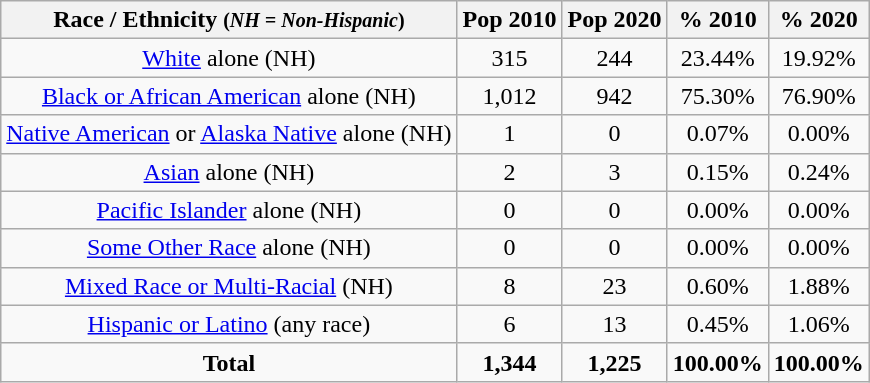<table class="wikitable" style="text-align:center;">
<tr>
<th>Race / Ethnicity <small>(<em>NH = Non-Hispanic</em>)</small></th>
<th>Pop 2010</th>
<th>Pop 2020</th>
<th>% 2010</th>
<th>% 2020</th>
</tr>
<tr>
<td><a href='#'>White</a> alone (NH)</td>
<td>315</td>
<td>244</td>
<td>23.44%</td>
<td>19.92%</td>
</tr>
<tr>
<td><a href='#'>Black or African American</a> alone (NH)</td>
<td>1,012</td>
<td>942</td>
<td>75.30%</td>
<td>76.90%</td>
</tr>
<tr>
<td><a href='#'>Native American</a> or <a href='#'>Alaska Native</a> alone (NH)</td>
<td>1</td>
<td>0</td>
<td>0.07%</td>
<td>0.00%</td>
</tr>
<tr>
<td><a href='#'>Asian</a> alone (NH)</td>
<td>2</td>
<td>3</td>
<td>0.15%</td>
<td>0.24%</td>
</tr>
<tr>
<td><a href='#'>Pacific Islander</a> alone (NH)</td>
<td>0</td>
<td>0</td>
<td>0.00%</td>
<td>0.00%</td>
</tr>
<tr>
<td><a href='#'>Some Other Race</a> alone (NH)</td>
<td>0</td>
<td>0</td>
<td>0.00%</td>
<td>0.00%</td>
</tr>
<tr>
<td><a href='#'>Mixed Race or Multi-Racial</a> (NH)</td>
<td>8</td>
<td>23</td>
<td>0.60%</td>
<td>1.88%</td>
</tr>
<tr>
<td><a href='#'>Hispanic or Latino</a> (any race)</td>
<td>6</td>
<td>13</td>
<td>0.45%</td>
<td>1.06%</td>
</tr>
<tr>
<td><strong>Total</strong></td>
<td><strong>1,344</strong></td>
<td><strong>1,225</strong></td>
<td><strong>100.00%</strong></td>
<td><strong>100.00%</strong></td>
</tr>
</table>
